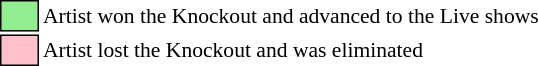<table class="toccolours" style="font-size: 90%; white-space: nowrap;">
<tr>
<td style="background:lightgreen; border:1px solid black;">      </td>
<td>Artist won the Knockout and advanced to the Live shows</td>
</tr>
<tr>
<td style="background:pink; border:1px solid black;">      </td>
<td>Artist lost the Knockout and was eliminated</td>
</tr>
</table>
